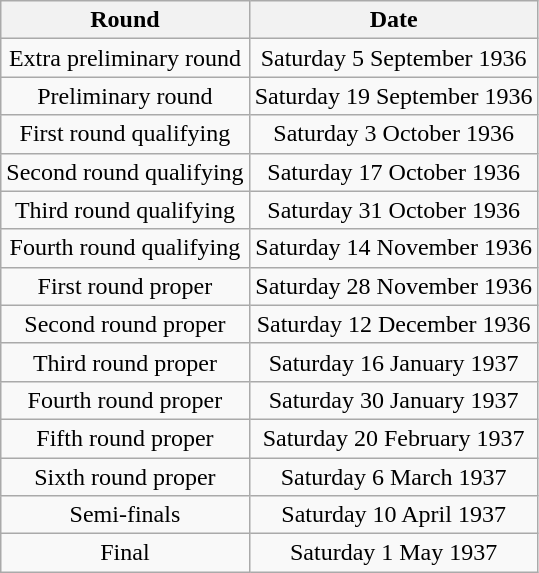<table class="wikitable" style="text-align: center">
<tr>
<th>Round</th>
<th>Date</th>
</tr>
<tr>
<td>Extra preliminary round</td>
<td>Saturday 5 September 1936</td>
</tr>
<tr>
<td>Preliminary round</td>
<td>Saturday 19 September 1936</td>
</tr>
<tr>
<td>First round qualifying</td>
<td>Saturday 3 October 1936</td>
</tr>
<tr>
<td>Second round qualifying</td>
<td>Saturday 17 October 1936</td>
</tr>
<tr>
<td>Third round qualifying</td>
<td>Saturday 31 October 1936</td>
</tr>
<tr>
<td>Fourth round qualifying</td>
<td>Saturday 14 November 1936</td>
</tr>
<tr>
<td>First round proper</td>
<td>Saturday 28 November 1936</td>
</tr>
<tr>
<td>Second round proper</td>
<td>Saturday 12 December 1936</td>
</tr>
<tr>
<td>Third round proper</td>
<td>Saturday 16 January 1937</td>
</tr>
<tr>
<td>Fourth round proper</td>
<td>Saturday 30 January 1937</td>
</tr>
<tr>
<td>Fifth round proper</td>
<td>Saturday 20 February 1937</td>
</tr>
<tr>
<td>Sixth round proper</td>
<td>Saturday 6 March 1937</td>
</tr>
<tr>
<td>Semi-finals</td>
<td>Saturday 10 April 1937</td>
</tr>
<tr>
<td>Final</td>
<td>Saturday 1 May 1937</td>
</tr>
</table>
